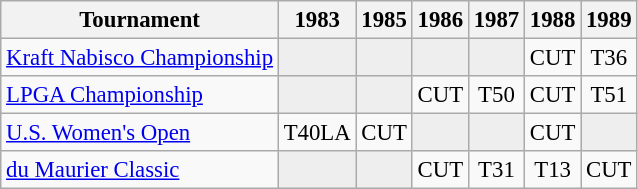<table class="wikitable" style="font-size:95%;text-align:center;">
<tr>
<th>Tournament</th>
<th>1983</th>
<th>1985</th>
<th>1986</th>
<th>1987</th>
<th>1988</th>
<th>1989</th>
</tr>
<tr>
<td align=left><a href='#'>Kraft Nabisco Championship</a></td>
<td style="background:#eeeeee;"></td>
<td style="background:#eeeeee;"></td>
<td style="background:#eeeeee;"></td>
<td style="background:#eeeeee;"></td>
<td>CUT</td>
<td>T36</td>
</tr>
<tr>
<td align=left><a href='#'>LPGA Championship</a></td>
<td style="background:#eeeeee;"></td>
<td style="background:#eeeeee;"></td>
<td>CUT</td>
<td>T50</td>
<td>CUT</td>
<td>T51</td>
</tr>
<tr>
<td align=left><a href='#'>U.S. Women's Open</a></td>
<td>T40<span>LA</span></td>
<td>CUT</td>
<td style="background:#eeeeee;"></td>
<td style="background:#eeeeee;"></td>
<td>CUT</td>
<td style="background:#eeeeee;"></td>
</tr>
<tr>
<td align=left><a href='#'>du Maurier Classic</a></td>
<td style="background:#eeeeee;"></td>
<td style="background:#eeeeee;"></td>
<td>CUT</td>
<td>T31</td>
<td>T13</td>
<td>CUT</td>
</tr>
</table>
